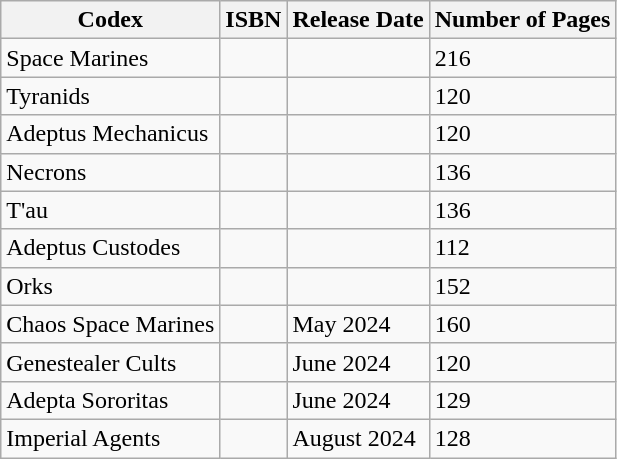<table class="wikitable sortable">
<tr>
<th>Codex</th>
<th>ISBN</th>
<th>Release Date</th>
<th>Number of Pages</th>
</tr>
<tr>
<td>Space Marines</td>
<td></td>
<td></td>
<td>216</td>
</tr>
<tr>
<td>Tyranids</td>
<td></td>
<td></td>
<td>120</td>
</tr>
<tr>
<td>Adeptus Mechanicus</td>
<td></td>
<td></td>
<td>120</td>
</tr>
<tr>
<td>Necrons</td>
<td></td>
<td></td>
<td>136</td>
</tr>
<tr>
<td>T'au</td>
<td></td>
<td></td>
<td>136</td>
</tr>
<tr>
<td>Adeptus Custodes</td>
<td></td>
<td></td>
<td>112</td>
</tr>
<tr>
<td>Orks</td>
<td></td>
<td></td>
<td>152</td>
</tr>
<tr>
<td>Chaos Space Marines</td>
<td></td>
<td>May 2024</td>
<td>160</td>
</tr>
<tr>
<td>Genestealer Cults</td>
<td></td>
<td>June 2024</td>
<td>120</td>
</tr>
<tr>
<td>Adepta Sororitas</td>
<td></td>
<td>June 2024</td>
<td>129</td>
</tr>
<tr>
<td>Imperial Agents</td>
<td></td>
<td>August 2024</td>
<td>128</td>
</tr>
</table>
